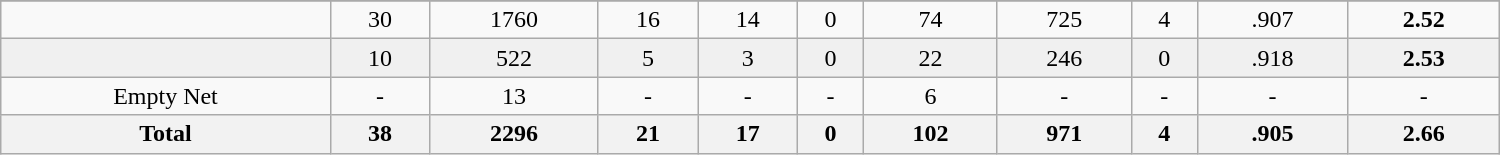<table class="wikitable sortable" width ="1000">
<tr align="center">
</tr>
<tr align="center" bgcolor="">
<td></td>
<td>30</td>
<td>1760</td>
<td>16</td>
<td>14</td>
<td>0</td>
<td>74</td>
<td>725</td>
<td>4</td>
<td>.907</td>
<td><strong>2.52</strong></td>
</tr>
<tr align="center" bgcolor="f0f0f0">
<td></td>
<td>10</td>
<td>522</td>
<td>5</td>
<td>3</td>
<td>0</td>
<td>22</td>
<td>246</td>
<td>0</td>
<td>.918</td>
<td><strong>2.53</strong></td>
</tr>
<tr align="center" bgcolor="">
<td>Empty Net</td>
<td>-</td>
<td>13</td>
<td>-</td>
<td>-</td>
<td>-</td>
<td>6</td>
<td>-</td>
<td>-</td>
<td>-</td>
<td>-</td>
</tr>
<tr>
<th>Total</th>
<th>38</th>
<th>2296</th>
<th>21</th>
<th>17</th>
<th>0</th>
<th>102</th>
<th>971</th>
<th>4</th>
<th>.905</th>
<th>2.66</th>
</tr>
</table>
